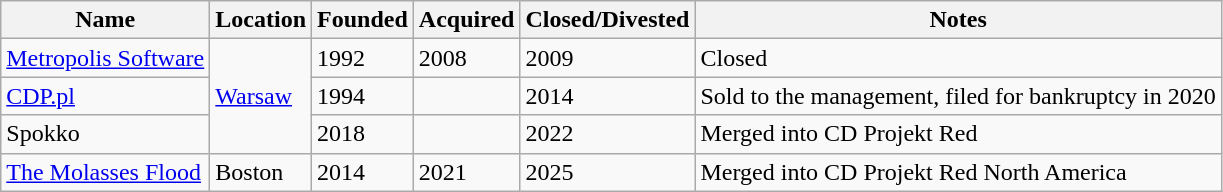<table class="wikitable">
<tr>
<th>Name</th>
<th>Location</th>
<th>Founded</th>
<th>Acquired</th>
<th>Closed/Divested</th>
<th>Notes</th>
</tr>
<tr>
<td><a href='#'>Metropolis Software</a></td>
<td rowspan="3"><a href='#'>Warsaw</a></td>
<td>1992</td>
<td>2008</td>
<td>2009</td>
<td>Closed</td>
</tr>
<tr>
<td><a href='#'>CDP.pl</a></td>
<td>1994</td>
<td></td>
<td>2014</td>
<td>Sold to the management, filed for bankruptcy in 2020</td>
</tr>
<tr>
<td>Spokko</td>
<td>2018</td>
<td></td>
<td>2022</td>
<td>Merged into CD Projekt Red</td>
</tr>
<tr>
<td><a href='#'>The Molasses Flood</a></td>
<td>Boston</td>
<td>2014</td>
<td>2021</td>
<td>2025</td>
<td>Merged into CD Projekt Red North America</td>
</tr>
</table>
